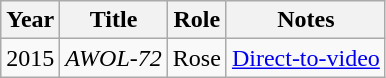<table class="wikitable sortable">
<tr>
<th>Year</th>
<th>Title</th>
<th>Role</th>
<th class="unsortable">Notes</th>
</tr>
<tr>
<td>2015</td>
<td><em>AWOL-72</em></td>
<td>Rose</td>
<td><a href='#'>Direct-to-video</a></td>
</tr>
</table>
